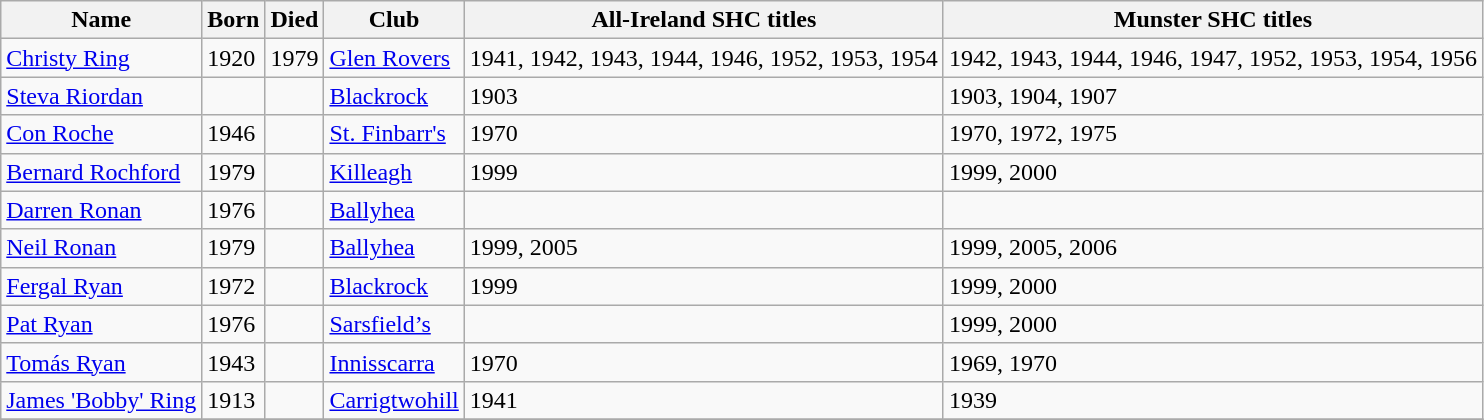<table align=top class="wikitable">
<tr>
<th>Name</th>
<th>Born</th>
<th>Died</th>
<th width=80>Club</th>
<th colspan=1>All-Ireland SHC titles</th>
<th colspan=1>Munster SHC titles</th>
</tr>
<tr>
<td><a href='#'>Christy Ring</a></td>
<td>1920</td>
<td>1979</td>
<td><a href='#'>Glen Rovers</a></td>
<td>1941, 1942, 1943, 1944, 1946, 1952, 1953, 1954</td>
<td>1942, 1943, 1944, 1946, 1947, 1952, 1953, 1954, 1956</td>
</tr>
<tr>
<td><a href='#'>Steva Riordan</a></td>
<td></td>
<td></td>
<td><a href='#'>Blackrock</a></td>
<td>1903</td>
<td>1903, 1904, 1907</td>
</tr>
<tr>
<td><a href='#'>Con Roche</a></td>
<td>1946</td>
<td></td>
<td><a href='#'>St. Finbarr's</a></td>
<td>1970</td>
<td>1970, 1972, 1975</td>
</tr>
<tr>
<td><a href='#'>Bernard Rochford</a></td>
<td>1979</td>
<td></td>
<td><a href='#'>Killeagh</a></td>
<td>1999</td>
<td>1999, 2000</td>
</tr>
<tr>
<td><a href='#'>Darren Ronan</a></td>
<td>1976</td>
<td></td>
<td><a href='#'>Ballyhea</a></td>
<td></td>
<td></td>
</tr>
<tr>
<td><a href='#'>Neil Ronan</a></td>
<td>1979</td>
<td></td>
<td><a href='#'>Ballyhea</a></td>
<td>1999, 2005</td>
<td>1999, 2005, 2006</td>
</tr>
<tr>
<td><a href='#'>Fergal Ryan</a></td>
<td>1972</td>
<td></td>
<td><a href='#'>Blackrock</a></td>
<td>1999</td>
<td>1999, 2000</td>
</tr>
<tr>
<td><a href='#'>Pat Ryan</a></td>
<td>1976</td>
<td></td>
<td><a href='#'>Sarsfield’s</a></td>
<td></td>
<td>1999, 2000</td>
</tr>
<tr>
<td><a href='#'>Tomás Ryan</a></td>
<td>1943</td>
<td></td>
<td><a href='#'>Innisscarra</a></td>
<td>1970</td>
<td>1969, 1970</td>
</tr>
<tr>
<td><a href='#'>James 'Bobby' Ring</a></td>
<td>1913</td>
<td></td>
<td><a href='#'>Carrigtwohill</a></td>
<td>1941</td>
<td>1939</td>
</tr>
<tr>
</tr>
</table>
